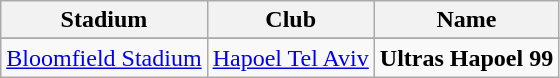<table class="wikitable">
<tr>
<th>Stadium</th>
<th>Club</th>
<th>Name</th>
</tr>
<tr>
</tr>
<tr>
<td style="text-align:left;"><a href='#'>Bloomfield Stadium</a></td>
<td><a href='#'>Hapoel Tel Aviv</a></td>
<td><strong>Ultras Hapoel 99</strong></td>
</tr>
</table>
